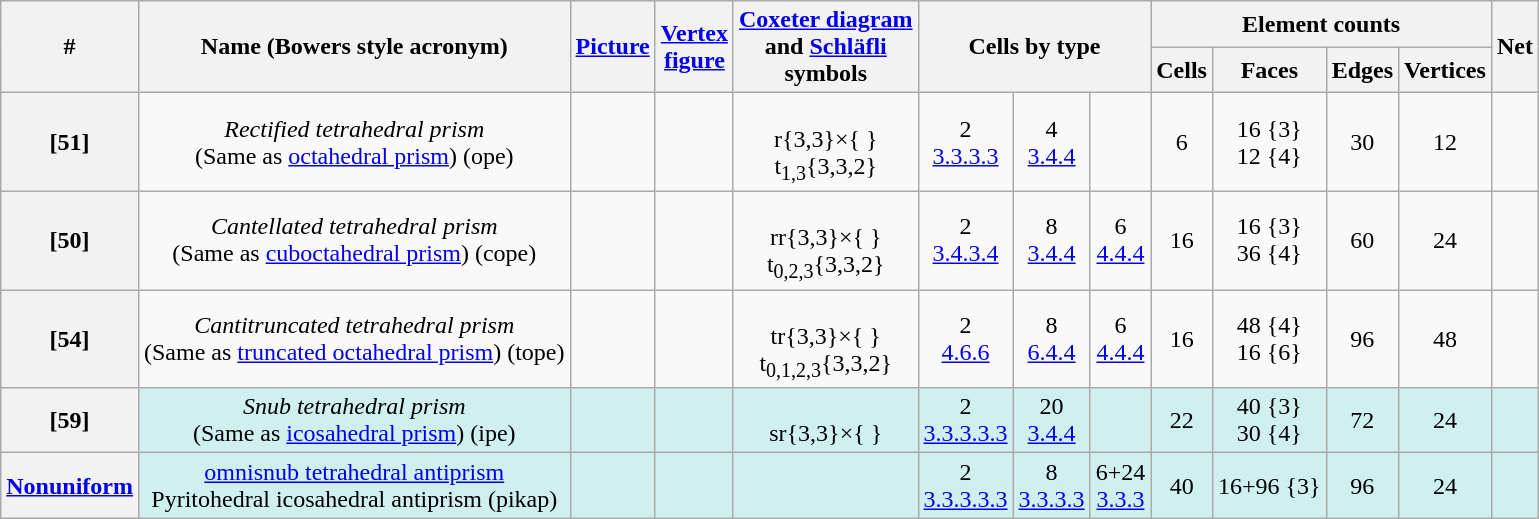<table class="wikitable">
<tr>
<th rowspan=2>#</th>
<th rowspan=2>Name (Bowers style acronym)</th>
<th rowspan=2><a href='#'>Picture</a></th>
<th rowspan=2><a href='#'>Vertex<br>figure</a></th>
<th rowspan=2><a href='#'>Coxeter diagram</a><br>and <a href='#'>Schläfli</a><br>symbols</th>
<th rowspan=2 colspan=3>Cells by type</th>
<th colspan=4>Element counts</th>
<th rowspan=2>Net</th>
</tr>
<tr>
<th>Cells</th>
<th>Faces</th>
<th>Edges</th>
<th>Vertices</th>
</tr>
<tr align=center>
<th>[51]</th>
<td align=center><em>Rectified tetrahedral prism</em><br>(Same as <a href='#'>octahedral prism</a>) (ope)</td>
<td></td>
<td></td>
<td align=center><br>r{3,3}×{ }<br>t<sub>1,3</sub>{3,3,2}</td>
<td>2 <br><a href='#'>3.3.3.3</a></td>
<td>4 <br><a href='#'>3.4.4</a></td>
<td></td>
<td>6</td>
<td>16 {3}<br>12 {4}</td>
<td>30</td>
<td>12</td>
<td></td>
</tr>
<tr align=center>
<th>[50]</th>
<td align=center><em>Cantellated tetrahedral prism</em><br>(Same as <a href='#'>cuboctahedral prism</a>) (cope)</td>
<td></td>
<td></td>
<td align=center><br>rr{3,3}×{ }<br>t<sub>0,2,3</sub>{3,3,2}</td>
<td>2 <br><a href='#'>3.4.3.4</a></td>
<td>8 <br><a href='#'>3.4.4</a></td>
<td>6 <br><a href='#'>4.4.4</a></td>
<td>16</td>
<td>16 {3}<br>36 {4}</td>
<td>60</td>
<td>24</td>
<td></td>
</tr>
<tr align=center>
<th>[54]</th>
<td align=center><em>Cantitruncated tetrahedral prism</em><br>(Same as <a href='#'>truncated octahedral prism</a>) (tope)</td>
<td></td>
<td></td>
<td align=center><br>tr{3,3}×{ }<br>t<sub>0,1,2,3</sub>{3,3,2}</td>
<td>2 <br><a href='#'>4.6.6</a></td>
<td>8 <br><a href='#'>6.4.4</a></td>
<td>6 <br><a href='#'>4.4.4</a></td>
<td>16</td>
<td>48 {4}<br>16 {6}</td>
<td>96</td>
<td>48</td>
<td></td>
</tr>
<tr align=center BGCOLOR="#d0f0f0">
<th>[59]</th>
<td align=center><em>Snub tetrahedral prism</em><br>(Same as <a href='#'>icosahedral prism</a>) (ipe)</td>
<td></td>
<td></td>
<td align=center><br>sr{3,3}×{ }</td>
<td>2 <br><a href='#'>3.3.3.3.3</a></td>
<td>20 <br><a href='#'>3.4.4</a></td>
<td></td>
<td>22</td>
<td>40 {3}<br>30 {4}</td>
<td>72</td>
<td>24</td>
<td></td>
</tr>
<tr align=center BGCOLOR="#d0f0f0">
<th><a href='#'>Nonuniform</a></th>
<td><a href='#'>omnisnub tetrahedral antiprism</a><br>Pyritohedral icosahedral antiprism (pikap)</td>
<td></td>
<td></td>
<td align=center><br></td>
<td>2 <br><a href='#'>3.3.3.3.3</a></td>
<td>8 <br><a href='#'>3.3.3.3</a></td>
<td>6+24 <br><a href='#'>3.3.3</a></td>
<td>40</td>
<td>16+96 {3}</td>
<td>96</td>
<td>24</td>
<td></td>
</tr>
</table>
